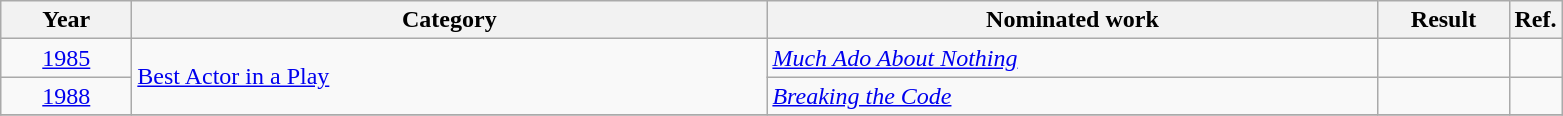<table class=wikitable>
<tr>
<th scope="col" style="width:5em;">Year</th>
<th scope="col" style="width:26em;">Category</th>
<th scope="col" style="width:25em;">Nominated work</th>
<th scope="col" style="width:5em;">Result</th>
<th>Ref.</th>
</tr>
<tr>
<td style="text-align:center;"><a href='#'>1985</a></td>
<td rowspan="2"><a href='#'>Best Actor in a Play</a></td>
<td><em><a href='#'>Much Ado About Nothing</a></em></td>
<td></td>
<td style="text-align:center;"></td>
</tr>
<tr>
<td style="text-align:center;"><a href='#'>1988</a></td>
<td><em><a href='#'>Breaking the Code</a></em></td>
<td></td>
<td style="text-align:center;"></td>
</tr>
<tr>
</tr>
</table>
